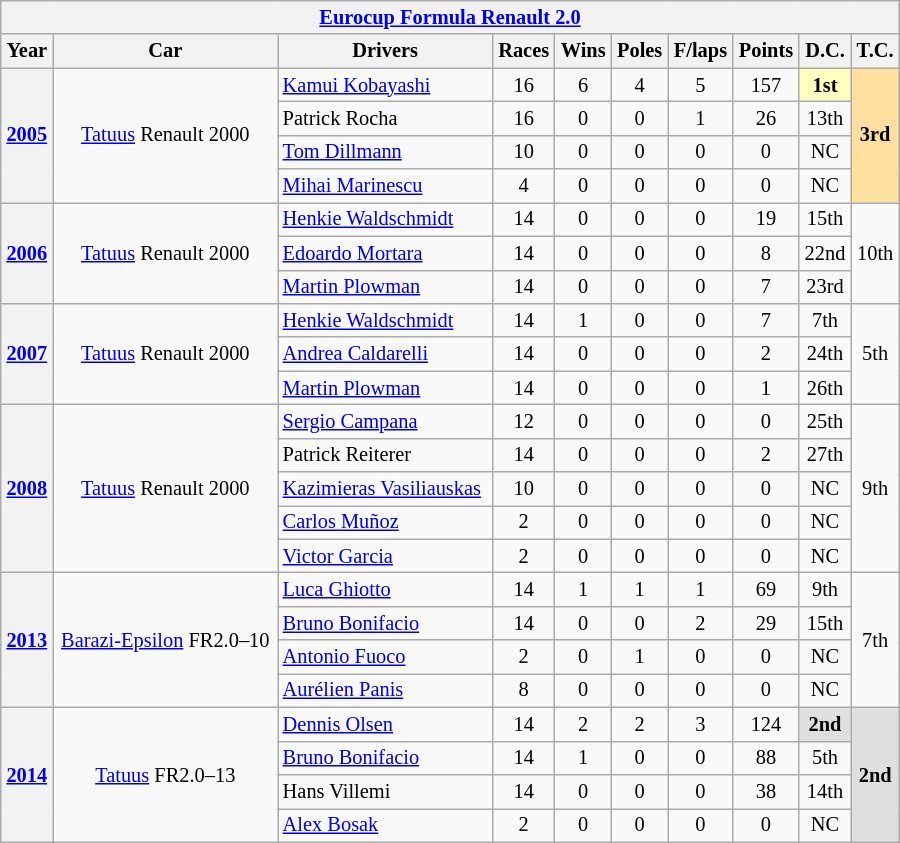<table class="wikitable collapsible" style="font-size:85%; width:600px; text-align:center">
<tr>
<th colspan=10><a href='#'>Eurocup Formula Renault 2.0</a></th>
</tr>
<tr>
<th>Year</th>
<th>Car</th>
<th>Drivers</th>
<th>Races</th>
<th>Wins</th>
<th>Poles</th>
<th>F/laps</th>
<th>Points</th>
<th>D.C.</th>
<th>T.C.</th>
</tr>
<tr>
<th rowspan="4"><a href='#'>2005</a></th>
<td rowspan=4><a href='#'>Tatuus</a> Renault 2000</td>
<td align=left> <a href='#'>Kamui Kobayashi</a></td>
<td>16</td>
<td>6</td>
<td>4</td>
<td>5</td>
<td>157</td>
<th style="background:#FFFFBF;">1st</th>
<th rowspan=4 style="background:#FFDF9F;">3rd</th>
</tr>
<tr>
<td align=left> Patrick Rocha</td>
<td>16</td>
<td>0</td>
<td>0</td>
<td>1</td>
<td>26</td>
<td>13th</td>
</tr>
<tr>
<td align=left> <a href='#'>Tom Dillmann</a></td>
<td>10</td>
<td>0</td>
<td>0</td>
<td>0</td>
<td>0</td>
<td>NC</td>
</tr>
<tr>
<td align=left> <a href='#'>Mihai Marinescu</a></td>
<td>4</td>
<td>0</td>
<td>0</td>
<td>0</td>
<td>0</td>
<td>NC</td>
</tr>
<tr>
<th rowspan="3"><a href='#'>2006</a></th>
<td rowspan=3><a href='#'>Tatuus</a> Renault 2000</td>
<td align=left> <a href='#'>Henkie Waldschmidt</a></td>
<td>14</td>
<td>0</td>
<td>0</td>
<td>0</td>
<td>19</td>
<td>15th</td>
<td rowspan=3>10th</td>
</tr>
<tr>
<td align=left> <a href='#'>Edoardo Mortara</a></td>
<td>14</td>
<td>0</td>
<td>0</td>
<td>0</td>
<td>8</td>
<td>22nd</td>
</tr>
<tr>
<td align=left> <a href='#'>Martin Plowman</a></td>
<td>14</td>
<td>0</td>
<td>0</td>
<td>0</td>
<td>7</td>
<td>23rd</td>
</tr>
<tr>
<th rowspan="3"><a href='#'>2007</a></th>
<td rowspan=3><a href='#'>Tatuus</a> Renault 2000</td>
<td align=left> <a href='#'>Henkie Waldschmidt</a></td>
<td>14</td>
<td>1</td>
<td>0</td>
<td>0</td>
<td>7</td>
<td>7th</td>
<td rowspan=3>5th</td>
</tr>
<tr>
<td align=left> <a href='#'>Andrea Caldarelli</a></td>
<td>14</td>
<td>0</td>
<td>0</td>
<td>0</td>
<td>2</td>
<td>24th</td>
</tr>
<tr>
<td align=left> <a href='#'>Martin Plowman</a></td>
<td>14</td>
<td>0</td>
<td>0</td>
<td>0</td>
<td>1</td>
<td>26th</td>
</tr>
<tr>
<th rowspan="5"><a href='#'>2008</a></th>
<td rowspan=5><a href='#'>Tatuus</a> Renault 2000</td>
<td align=left> <a href='#'>Sergio Campana</a></td>
<td>12</td>
<td>0</td>
<td>0</td>
<td>0</td>
<td>0</td>
<td>25th</td>
<td rowspan="5">9th</td>
</tr>
<tr>
<td align=left> Patrick Reiterer</td>
<td>14</td>
<td>0</td>
<td>0</td>
<td>0</td>
<td>2</td>
<td>27th</td>
</tr>
<tr>
<td align=left> <a href='#'>Kazimieras Vasiliauskas</a></td>
<td>10</td>
<td>0</td>
<td>0</td>
<td>0</td>
<td>0</td>
<td>NC</td>
</tr>
<tr>
<td align=left> <a href='#'>Carlos Muñoz</a></td>
<td>2</td>
<td>0</td>
<td>0</td>
<td>0</td>
<td>0</td>
<td>NC</td>
</tr>
<tr>
<td align=left> <a href='#'>Victor Garcia</a></td>
<td>2</td>
<td>0</td>
<td>0</td>
<td>0</td>
<td>0</td>
<td>NC</td>
</tr>
<tr>
<th rowspan="4"><a href='#'>2013</a></th>
<td rowspan=4><a href='#'>Barazi-Epsilon</a> FR2.0–10</td>
<td align=left> <a href='#'>Luca Ghiotto</a></td>
<td>14</td>
<td>1</td>
<td>1</td>
<td>1</td>
<td>69</td>
<td>9th</td>
<td rowspan=4>7th</td>
</tr>
<tr>
<td align=left> <a href='#'>Bruno Bonifacio</a></td>
<td>14</td>
<td>0</td>
<td>0</td>
<td>2</td>
<td>29</td>
<td>15th</td>
</tr>
<tr>
<td align=left> <a href='#'>Antonio Fuoco</a></td>
<td>2</td>
<td>0</td>
<td>1</td>
<td>0</td>
<td>0</td>
<td>NC</td>
</tr>
<tr>
<td align=left> <a href='#'>Aurélien Panis</a></td>
<td>8</td>
<td>0</td>
<td>0</td>
<td>0</td>
<td>0</td>
<td>NC</td>
</tr>
<tr>
<th rowspan="4"><a href='#'>2014</a></th>
<td rowspan=4><a href='#'>Tatuus</a> FR2.0–13</td>
<td align=left> <a href='#'>Dennis Olsen</a></td>
<td>14</td>
<td>2</td>
<td>2</td>
<td>3</td>
<td>124</td>
<th style="background:#DFDFDF;">2nd</th>
<td rowspan=4 style="background:#DFDFDF;"><strong>2nd</strong></td>
</tr>
<tr>
<td align=left> <a href='#'>Bruno Bonifacio</a></td>
<td>14</td>
<td>1</td>
<td>0</td>
<td>0</td>
<td>88</td>
<td>5th</td>
</tr>
<tr>
<td align=left> Hans Villemi</td>
<td>14</td>
<td>0</td>
<td>0</td>
<td>0</td>
<td>38</td>
<td>14th</td>
</tr>
<tr>
<td align=left> <a href='#'>Alex Bosak</a></td>
<td>2</td>
<td>0</td>
<td>0</td>
<td>0</td>
<td>0</td>
<td>NC</td>
</tr>
</table>
